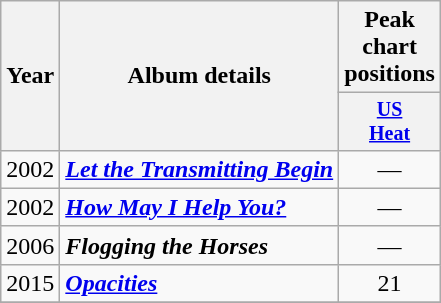<table class="wikitable">
<tr>
<th rowspan=2>Year</th>
<th rowspan=2>Album details</th>
<th colspan=1>Peak chart positions</th>
</tr>
<tr style=font-size:smaller;>
<th width="40"><a href='#'>US<br>Heat</a><br></th>
</tr>
<tr>
<td>2002</td>
<td><strong><em><a href='#'>Let the Transmitting Begin</a></em></strong></td>
<td align="center">—</td>
</tr>
<tr>
<td>2002</td>
<td><strong><em><a href='#'>How May I Help You?</a></em></strong></td>
<td align="center">—</td>
</tr>
<tr>
<td>2006</td>
<td><strong><em>Flogging the Horses</em></strong></td>
<td align="center">—</td>
</tr>
<tr>
<td>2015</td>
<td><strong><em><a href='#'>Opacities</a></em></strong></td>
<td align="center">21</td>
</tr>
<tr>
</tr>
</table>
